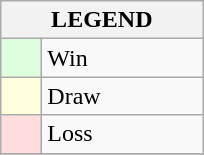<table class="wikitable" border="1">
<tr>
<th colspan="2">LEGEND</th>
</tr>
<tr>
<td style="background:#ddffdd;" width=20> </td>
<td width=100>Win</td>
</tr>
<tr>
<td style="background:#ffffdd"  width=20> </td>
<td width=100>Draw</td>
</tr>
<tr>
<td style="background:#ffdddd;" width=20> </td>
<td width=100>Loss</td>
</tr>
<tr>
</tr>
</table>
